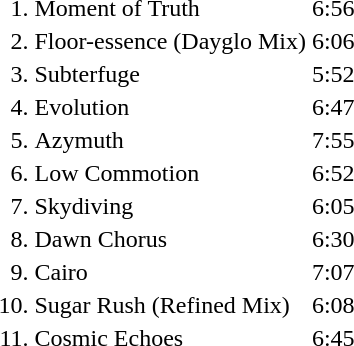<table>
<tr>
<td align="right">1.</td>
<td>Moment of Truth</td>
<td>6:56</td>
</tr>
<tr>
<td align="right">2.</td>
<td>Floor-essence (Dayglo Mix)</td>
<td>6:06</td>
</tr>
<tr>
<td align="right">3.</td>
<td>Subterfuge</td>
<td>5:52</td>
</tr>
<tr>
<td align="right">4.</td>
<td>Evolution</td>
<td>6:47</td>
</tr>
<tr>
<td align="right">5.</td>
<td>Azymuth</td>
<td>7:55</td>
</tr>
<tr>
<td align="right">6.</td>
<td>Low Commotion</td>
<td>6:52</td>
</tr>
<tr>
<td align="right">7.</td>
<td>Skydiving</td>
<td>6:05</td>
</tr>
<tr>
<td align="right">8.</td>
<td>Dawn Chorus</td>
<td>6:30</td>
</tr>
<tr>
<td align="right">9.</td>
<td>Cairo</td>
<td>7:07</td>
</tr>
<tr>
<td align="right">10.</td>
<td>Sugar Rush (Refined Mix)</td>
<td>6:08</td>
</tr>
<tr>
<td align="right">11.</td>
<td>Cosmic Echoes</td>
<td>6:45</td>
</tr>
</table>
